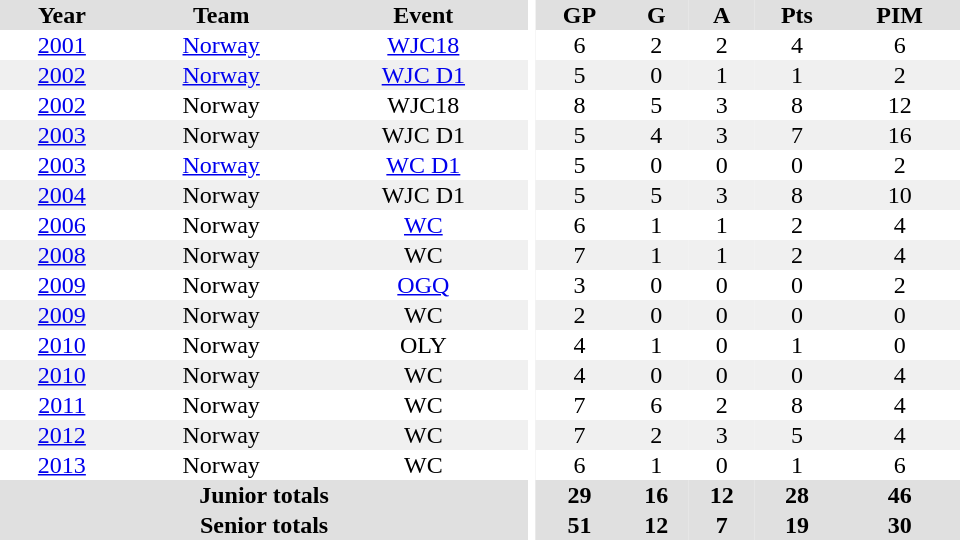<table border="0" cellpadding="1" cellspacing="0" ID="Table3" style="text-align:center; width:40em">
<tr bgcolor="#e0e0e0">
<th>Year</th>
<th>Team</th>
<th>Event</th>
<th rowspan="102" bgcolor="#ffffff"></th>
<th>GP</th>
<th>G</th>
<th>A</th>
<th>Pts</th>
<th>PIM</th>
</tr>
<tr>
<td><a href='#'>2001</a></td>
<td><a href='#'>Norway</a></td>
<td><a href='#'>WJC18</a></td>
<td>6</td>
<td>2</td>
<td>2</td>
<td>4</td>
<td>6</td>
</tr>
<tr bgcolor="#f0f0f0">
<td><a href='#'>2002</a></td>
<td><a href='#'>Norway</a></td>
<td><a href='#'>WJC D1</a></td>
<td>5</td>
<td>0</td>
<td>1</td>
<td>1</td>
<td>2</td>
</tr>
<tr>
<td><a href='#'>2002</a></td>
<td>Norway</td>
<td>WJC18</td>
<td>8</td>
<td>5</td>
<td>3</td>
<td>8</td>
<td>12</td>
</tr>
<tr bgcolor="#f0f0f0">
<td><a href='#'>2003</a></td>
<td>Norway</td>
<td>WJC D1</td>
<td>5</td>
<td>4</td>
<td>3</td>
<td>7</td>
<td>16</td>
</tr>
<tr>
<td><a href='#'>2003</a></td>
<td><a href='#'>Norway</a></td>
<td><a href='#'>WC D1</a></td>
<td>5</td>
<td>0</td>
<td>0</td>
<td>0</td>
<td>2</td>
</tr>
<tr bgcolor="#f0f0f0">
<td><a href='#'>2004</a></td>
<td>Norway</td>
<td>WJC D1</td>
<td>5</td>
<td>5</td>
<td>3</td>
<td>8</td>
<td>10</td>
</tr>
<tr>
<td><a href='#'>2006</a></td>
<td>Norway</td>
<td><a href='#'>WC</a></td>
<td>6</td>
<td>1</td>
<td>1</td>
<td>2</td>
<td>4</td>
</tr>
<tr bgcolor="#f0f0f0">
<td><a href='#'>2008</a></td>
<td>Norway</td>
<td>WC</td>
<td>7</td>
<td>1</td>
<td>1</td>
<td>2</td>
<td>4</td>
</tr>
<tr>
<td><a href='#'>2009</a></td>
<td>Norway</td>
<td><a href='#'>OGQ</a></td>
<td>3</td>
<td>0</td>
<td>0</td>
<td>0</td>
<td>2</td>
</tr>
<tr bgcolor="#f0f0f0">
<td><a href='#'>2009</a></td>
<td>Norway</td>
<td>WC</td>
<td>2</td>
<td>0</td>
<td>0</td>
<td>0</td>
<td>0</td>
</tr>
<tr>
<td><a href='#'>2010</a></td>
<td>Norway</td>
<td>OLY</td>
<td>4</td>
<td>1</td>
<td>0</td>
<td>1</td>
<td>0</td>
</tr>
<tr bgcolor="#f0f0f0">
<td><a href='#'>2010</a></td>
<td>Norway</td>
<td>WC</td>
<td>4</td>
<td>0</td>
<td>0</td>
<td>0</td>
<td>4</td>
</tr>
<tr>
<td><a href='#'>2011</a></td>
<td>Norway</td>
<td>WC</td>
<td>7</td>
<td>6</td>
<td>2</td>
<td>8</td>
<td>4</td>
</tr>
<tr bgcolor="#f0f0f0">
<td><a href='#'>2012</a></td>
<td>Norway</td>
<td>WC</td>
<td>7</td>
<td>2</td>
<td>3</td>
<td>5</td>
<td>4</td>
</tr>
<tr>
<td><a href='#'>2013</a></td>
<td>Norway</td>
<td>WC</td>
<td>6</td>
<td>1</td>
<td>0</td>
<td>1</td>
<td>6</td>
</tr>
<tr bgcolor="#e0e0e0">
<th colspan="3">Junior totals</th>
<th>29</th>
<th>16</th>
<th>12</th>
<th>28</th>
<th>46</th>
</tr>
<tr bgcolor="#e0e0e0">
<th colspan="3">Senior totals</th>
<th>51</th>
<th>12</th>
<th>7</th>
<th>19</th>
<th>30</th>
</tr>
</table>
